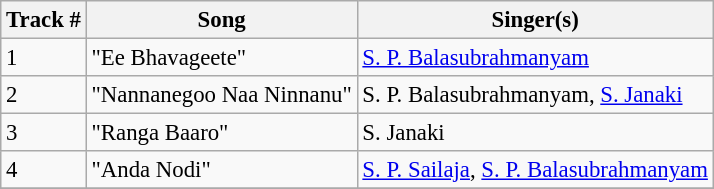<table class="wikitable" style="font-size:95%;">
<tr>
<th>Track #</th>
<th>Song</th>
<th>Singer(s)</th>
</tr>
<tr>
<td>1</td>
<td>"Ee Bhavageete"</td>
<td><a href='#'>S. P. Balasubrahmanyam</a></td>
</tr>
<tr>
<td>2</td>
<td>"Nannanegoo Naa Ninnanu"</td>
<td>S. P. Balasubrahmanyam, <a href='#'>S. Janaki</a></td>
</tr>
<tr>
<td>3</td>
<td>"Ranga Baaro"</td>
<td>S. Janaki</td>
</tr>
<tr>
<td>4</td>
<td>"Anda Nodi"</td>
<td><a href='#'>S. P. Sailaja</a>, <a href='#'>S. P. Balasubrahmanyam</a></td>
</tr>
<tr>
</tr>
</table>
